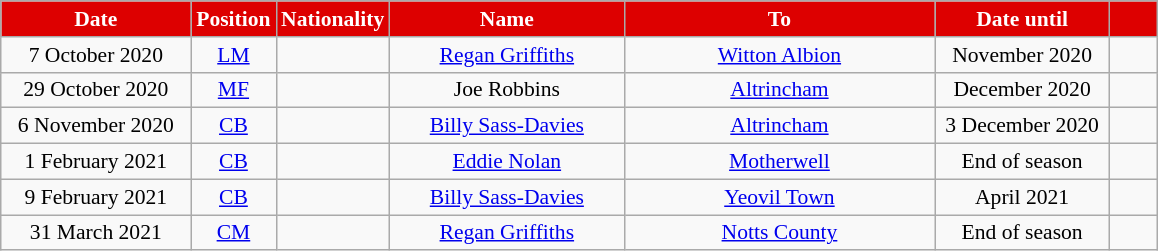<table class="wikitable"  style="text-align:center; font-size:90%; ">
<tr>
<th style="color:white; background:#d00; width:120px;">Date</th>
<th style="color:white; background:#d00; width:50px;">Position</th>
<th style="color:white; background:#d00; width:50px;">Nationality</th>
<th style="color:white; background:#d00; width:150px;">Name</th>
<th style="color:white; background:#d00; width:200px;">To</th>
<th style="color:white; background:#d00; width:110px;">Date until</th>
<th style="color:white; background:#d00; width:25px;"></th>
</tr>
<tr>
<td>7 October 2020</td>
<td><a href='#'>LM</a></td>
<td></td>
<td><a href='#'>Regan Griffiths</a></td>
<td> <a href='#'>Witton Albion</a></td>
<td>November 2020</td>
<td></td>
</tr>
<tr>
<td>29 October 2020</td>
<td><a href='#'>MF</a></td>
<td></td>
<td>Joe Robbins</td>
<td> <a href='#'>Altrincham</a></td>
<td>December 2020</td>
<td></td>
</tr>
<tr>
<td>6 November 2020</td>
<td><a href='#'>CB</a></td>
<td></td>
<td><a href='#'>Billy Sass-Davies</a></td>
<td> <a href='#'>Altrincham</a></td>
<td>3 December 2020</td>
<td></td>
</tr>
<tr>
<td>1 February 2021</td>
<td><a href='#'>CB</a></td>
<td></td>
<td><a href='#'>Eddie Nolan</a></td>
<td> <a href='#'>Motherwell</a></td>
<td>End of season</td>
<td></td>
</tr>
<tr>
<td>9 February 2021</td>
<td><a href='#'>CB</a></td>
<td></td>
<td><a href='#'>Billy Sass-Davies</a></td>
<td> <a href='#'>Yeovil Town</a></td>
<td>April 2021</td>
<td></td>
</tr>
<tr>
<td>31 March 2021</td>
<td><a href='#'>CM</a></td>
<td></td>
<td><a href='#'>Regan Griffiths</a></td>
<td> <a href='#'>Notts County</a></td>
<td>End of season</td>
<td></td>
</tr>
</table>
